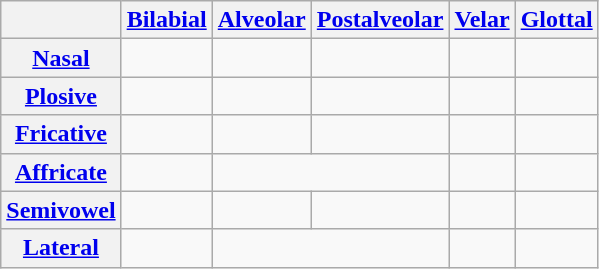<table class="wikitable" style="text-align:center">
<tr>
<th></th>
<th><a href='#'>Bilabial</a></th>
<th><a href='#'>Alveolar</a></th>
<th><a href='#'>Postalveolar</a></th>
<th><a href='#'>Velar</a></th>
<th><a href='#'>Glottal</a></th>
</tr>
<tr>
<th><a href='#'>Nasal</a></th>
<td> </td>
<td> </td>
<td></td>
<td></td>
<td></td>
</tr>
<tr>
<th><a href='#'>Plosive</a></th>
<td> </td>
<td> </td>
<td></td>
<td> </td>
<td></td>
</tr>
<tr>
<th><a href='#'>Fricative</a></th>
<td></td>
<td> </td>
<td> </td>
<td></td>
<td> </td>
</tr>
<tr>
<th><a href='#'>Affricate</a></th>
<td></td>
<td colspan=2> </td>
<td></td>
<td></td>
</tr>
<tr>
<th><a href='#'>Semivowel</a></th>
<td> </td>
<td></td>
<td> </td>
<td></td>
<td></td>
</tr>
<tr>
<th><a href='#'>Lateral</a></th>
<td></td>
<td colspan=2> </td>
<td></td>
<td></td>
</tr>
</table>
